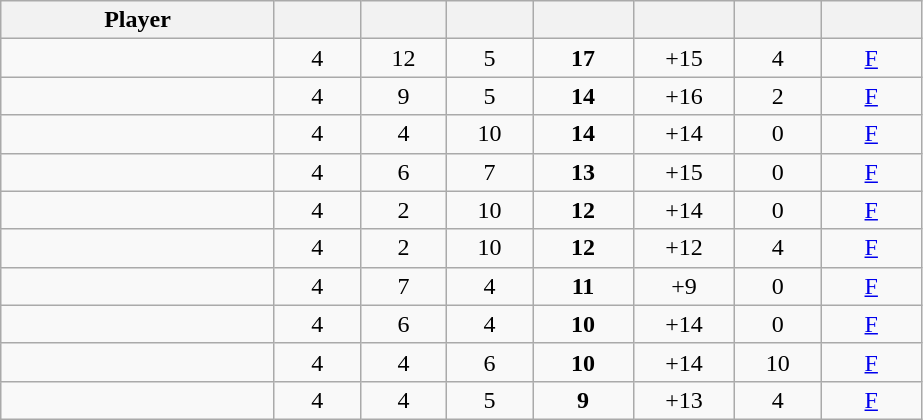<table class="wikitable sortable" style="text-align:center;">
<tr>
<th width="175px">Player</th>
<th width="50px"></th>
<th width="50px"></th>
<th width="50px"></th>
<th width="60px"></th>
<th width="60px"></th>
<th width="50px"></th>
<th width="60px"></th>
</tr>
<tr>
<td align=left> </td>
<td>4</td>
<td>12</td>
<td>5</td>
<td><strong>17</strong></td>
<td>+15</td>
<td>4</td>
<td><a href='#'>F</a></td>
</tr>
<tr>
<td align=left> </td>
<td>4</td>
<td>9</td>
<td>5</td>
<td><strong>14</strong></td>
<td>+16</td>
<td>2</td>
<td><a href='#'>F</a></td>
</tr>
<tr>
<td align=left> </td>
<td>4</td>
<td>4</td>
<td>10</td>
<td><strong>14</strong></td>
<td>+14</td>
<td>0</td>
<td><a href='#'>F</a></td>
</tr>
<tr>
<td align=left> </td>
<td>4</td>
<td>6</td>
<td>7</td>
<td><strong>13</strong></td>
<td>+15</td>
<td>0</td>
<td><a href='#'>F</a></td>
</tr>
<tr>
<td align=left> </td>
<td>4</td>
<td>2</td>
<td>10</td>
<td><strong>12</strong></td>
<td>+14</td>
<td>0</td>
<td><a href='#'>F</a></td>
</tr>
<tr>
<td align=left> </td>
<td>4</td>
<td>2</td>
<td>10</td>
<td><strong>12</strong></td>
<td>+12</td>
<td>4</td>
<td><a href='#'>F</a></td>
</tr>
<tr>
<td align=left> </td>
<td>4</td>
<td>7</td>
<td>4</td>
<td><strong>11</strong></td>
<td>+9</td>
<td>0</td>
<td><a href='#'>F</a></td>
</tr>
<tr>
<td align=left> </td>
<td>4</td>
<td>6</td>
<td>4</td>
<td><strong>10</strong></td>
<td>+14</td>
<td>0</td>
<td><a href='#'>F</a></td>
</tr>
<tr>
<td align=left> </td>
<td>4</td>
<td>4</td>
<td>6</td>
<td><strong>10</strong></td>
<td>+14</td>
<td>10</td>
<td><a href='#'>F</a></td>
</tr>
<tr>
<td align=left> </td>
<td>4</td>
<td>4</td>
<td>5</td>
<td><strong>9</strong></td>
<td>+13</td>
<td>4</td>
<td><a href='#'>F</a></td>
</tr>
</table>
